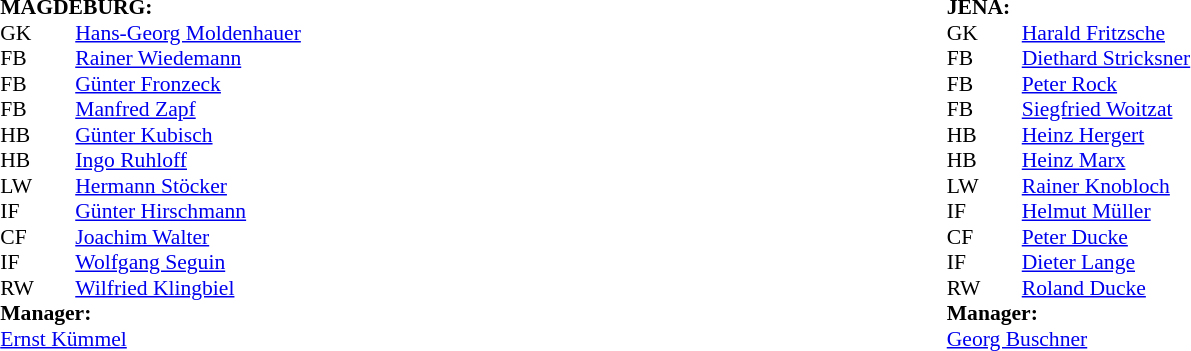<table style="width:100%;">
<tr>
<td style="vertical-align:top; width:50%;"><br><table cellspacing="0" cellpadding="0" style="font-size:90%; margin:auto;">
<tr>
<td colspan="4"><strong>MAGDEBURG:</strong></td>
</tr>
<tr>
<th width="25"></th>
<th width="25"></th>
<th style="width:200px;"></th>
<th></th>
</tr>
<tr>
<td>GK</td>
<td></td>
<td> <a href='#'>Hans-Georg Moldenhauer</a></td>
</tr>
<tr>
<td>FB</td>
<td></td>
<td> <a href='#'>Rainer Wiedemann</a></td>
</tr>
<tr>
<td>FB</td>
<td></td>
<td> <a href='#'>Günter Fronzeck</a></td>
</tr>
<tr>
<td>FB</td>
<td></td>
<td> <a href='#'>Manfred Zapf</a></td>
</tr>
<tr>
<td>HB</td>
<td></td>
<td> <a href='#'>Günter Kubisch</a></td>
</tr>
<tr>
<td>HB</td>
<td></td>
<td> <a href='#'>Ingo Ruhloff</a></td>
</tr>
<tr>
<td>LW</td>
<td></td>
<td> <a href='#'>Hermann Stöcker</a></td>
</tr>
<tr>
<td>IF</td>
<td></td>
<td> <a href='#'>Günter Hirschmann</a></td>
</tr>
<tr>
<td>CF</td>
<td></td>
<td> <a href='#'>Joachim Walter</a></td>
</tr>
<tr>
<td>IF</td>
<td></td>
<td> <a href='#'>Wolfgang Seguin</a></td>
</tr>
<tr>
<td>RW</td>
<td></td>
<td> <a href='#'>Wilfried Klingbiel</a></td>
</tr>
<tr>
<td colspan=4><strong>Manager:</strong></td>
</tr>
<tr>
<td colspan="4"> <a href='#'>Ernst Kümmel</a></td>
</tr>
</table>
</td>
<td style="vertical-align:top; width:50%;"><br><table cellspacing="0" cellpadding="0" style="font-size:90%; margin:auto;">
<tr>
<td colspan="4"><strong>JENA:</strong></td>
</tr>
<tr>
<th width="25"></th>
<th width="25"></th>
<th style="width:200px;"></th>
<th></th>
</tr>
<tr>
<td>GK</td>
<td></td>
<td> <a href='#'>Harald Fritzsche</a></td>
</tr>
<tr>
<td>FB</td>
<td></td>
<td> <a href='#'>Diethard Stricksner</a></td>
</tr>
<tr>
<td>FB</td>
<td></td>
<td> <a href='#'>Peter Rock</a></td>
</tr>
<tr>
<td>FB</td>
<td></td>
<td> <a href='#'>Siegfried Woitzat</a></td>
</tr>
<tr>
<td>HB</td>
<td></td>
<td> <a href='#'>Heinz Hergert</a></td>
</tr>
<tr>
<td>HB</td>
<td></td>
<td>  <a href='#'>Heinz Marx</a></td>
</tr>
<tr>
<td>LW</td>
<td></td>
<td> <a href='#'>Rainer Knobloch</a></td>
</tr>
<tr>
<td>IF</td>
<td></td>
<td> <a href='#'>Helmut Müller</a></td>
</tr>
<tr>
<td>CF</td>
<td></td>
<td> <a href='#'>Peter Ducke</a></td>
</tr>
<tr>
<td>IF</td>
<td></td>
<td> <a href='#'>Dieter Lange</a></td>
</tr>
<tr>
<td>RW</td>
<td></td>
<td> <a href='#'>Roland Ducke</a></td>
</tr>
<tr>
<td colspan=4><strong>Manager:</strong></td>
</tr>
<tr>
<td colspan="4"> <a href='#'>Georg Buschner</a></td>
</tr>
</table>
</td>
</tr>
</table>
